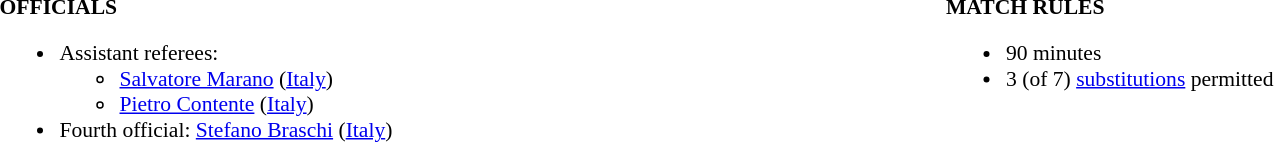<table width=100% style="font-size: 90%">
<tr>
<td width=50% valign=top><br><strong>OFFICIALS</strong><ul><li>Assistant referees:<ul><li><a href='#'>Salvatore Marano</a> (<a href='#'>Italy</a>)</li><li><a href='#'>Pietro Contente</a> (<a href='#'>Italy</a>)</li></ul></li><li>Fourth official: <a href='#'>Stefano Braschi</a> (<a href='#'>Italy</a>)</li></ul></td>
<td width=50% valign=top><br><strong>MATCH RULES</strong><ul><li>90 minutes</li><li>3 (of 7) <a href='#'>substitutions</a> permitted</li></ul></td>
</tr>
</table>
